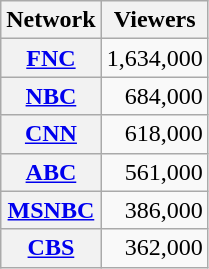<table class="wikitable sortable plainrowheaders" style="text-align:right;">
<tr>
<th scope="col">Network</th>
<th scope="col">Viewers</th>
</tr>
<tr>
<th scope="row"><a href='#'>FNC</a></th>
<td>1,634,000</td>
</tr>
<tr>
<th scope="row"><a href='#'>NBC</a></th>
<td>684,000</td>
</tr>
<tr>
<th scope="row"><a href='#'>CNN</a></th>
<td>618,000</td>
</tr>
<tr>
<th scope="row"><a href='#'>ABC</a></th>
<td>561,000</td>
</tr>
<tr>
<th scope="row"><a href='#'>MSNBC</a></th>
<td>386,000</td>
</tr>
<tr>
<th scope="row"><a href='#'>CBS</a></th>
<td>362,000</td>
</tr>
</table>
